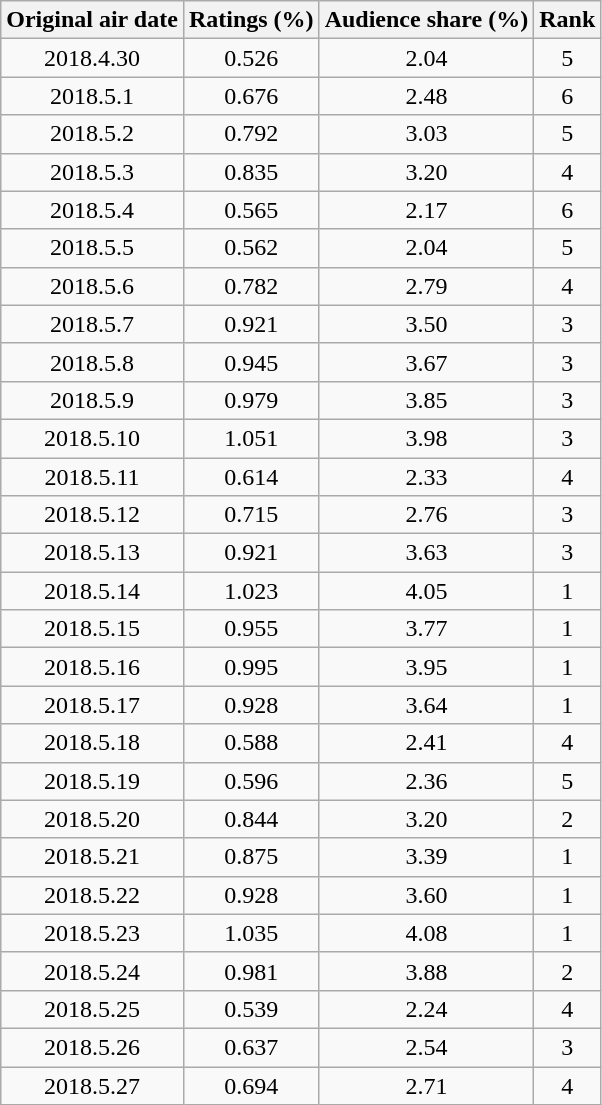<table class="wikitable sortable mw-collapsible jquery-tablesorter" style="text-align:center">
<tr>
<th>Original air date</th>
<th>Ratings (%)</th>
<th>Audience share (%)</th>
<th>Rank</th>
</tr>
<tr>
<td>2018.4.30</td>
<td>0.526</td>
<td>2.04</td>
<td>5</td>
</tr>
<tr>
<td>2018.5.1</td>
<td>0.676</td>
<td>2.48</td>
<td>6</td>
</tr>
<tr>
<td>2018.5.2</td>
<td>0.792</td>
<td>3.03</td>
<td>5</td>
</tr>
<tr>
<td>2018.5.3</td>
<td>0.835</td>
<td>3.20</td>
<td>4</td>
</tr>
<tr>
<td>2018.5.4</td>
<td>0.565</td>
<td>2.17</td>
<td>6</td>
</tr>
<tr>
<td>2018.5.5</td>
<td>0.562</td>
<td>2.04</td>
<td>5</td>
</tr>
<tr>
<td>2018.5.6</td>
<td>0.782</td>
<td>2.79</td>
<td>4</td>
</tr>
<tr>
<td>2018.5.7</td>
<td>0.921</td>
<td>3.50</td>
<td>3</td>
</tr>
<tr>
<td>2018.5.8</td>
<td>0.945</td>
<td>3.67</td>
<td>3</td>
</tr>
<tr>
<td>2018.5.9</td>
<td>0.979</td>
<td>3.85</td>
<td>3</td>
</tr>
<tr>
<td>2018.5.10</td>
<td>1.051</td>
<td>3.98</td>
<td>3</td>
</tr>
<tr>
<td>2018.5.11</td>
<td>0.614</td>
<td>2.33</td>
<td>4</td>
</tr>
<tr>
<td>2018.5.12</td>
<td>0.715</td>
<td>2.76</td>
<td>3</td>
</tr>
<tr>
<td>2018.5.13</td>
<td>0.921</td>
<td>3.63</td>
<td>3</td>
</tr>
<tr>
<td>2018.5.14</td>
<td>1.023</td>
<td>4.05</td>
<td>1</td>
</tr>
<tr>
<td>2018.5.15</td>
<td>0.955</td>
<td>3.77</td>
<td>1</td>
</tr>
<tr>
<td>2018.5.16</td>
<td>0.995</td>
<td>3.95</td>
<td>1</td>
</tr>
<tr>
<td>2018.5.17</td>
<td>0.928</td>
<td>3.64</td>
<td>1</td>
</tr>
<tr>
<td>2018.5.18</td>
<td>0.588</td>
<td>2.41</td>
<td>4</td>
</tr>
<tr>
<td>2018.5.19</td>
<td>0.596</td>
<td>2.36</td>
<td>5</td>
</tr>
<tr>
<td>2018.5.20</td>
<td>0.844</td>
<td>3.20</td>
<td>2</td>
</tr>
<tr>
<td>2018.5.21</td>
<td>0.875</td>
<td>3.39</td>
<td>1</td>
</tr>
<tr>
<td>2018.5.22</td>
<td>0.928</td>
<td>3.60</td>
<td>1</td>
</tr>
<tr>
<td>2018.5.23</td>
<td>1.035</td>
<td>4.08</td>
<td>1</td>
</tr>
<tr>
<td>2018.5.24</td>
<td>0.981</td>
<td>3.88</td>
<td>2</td>
</tr>
<tr>
<td>2018.5.25</td>
<td>0.539</td>
<td>2.24</td>
<td>4</td>
</tr>
<tr>
<td>2018.5.26</td>
<td>0.637</td>
<td>2.54</td>
<td>3</td>
</tr>
<tr>
<td>2018.5.27</td>
<td>0.694</td>
<td>2.71</td>
<td>4</td>
</tr>
</table>
